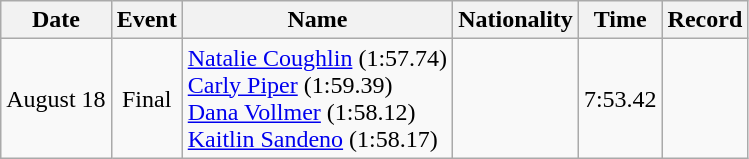<table class=wikitable style=text-align:center>
<tr>
<th>Date</th>
<th>Event</th>
<th>Name</th>
<th>Nationality</th>
<th>Time</th>
<th>Record</th>
</tr>
<tr>
<td>August 18</td>
<td>Final</td>
<td align=left><a href='#'>Natalie Coughlin</a> (1:57.74)<br><a href='#'>Carly Piper</a> (1:59.39)<br><a href='#'>Dana Vollmer</a> (1:58.12)<br><a href='#'>Kaitlin Sandeno</a> (1:58.17)</td>
<td align=left></td>
<td>7:53.42</td>
<td></td>
</tr>
</table>
